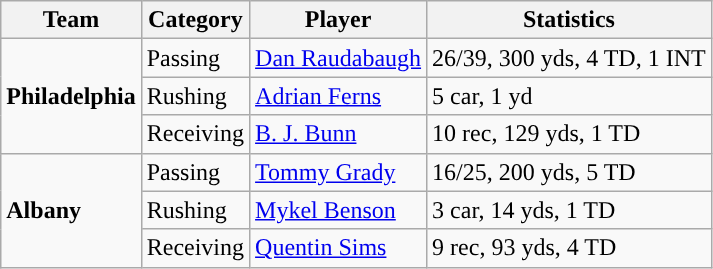<table class="wikitable" style="display: inline-table;">
<tr>
<th>Team</th>
<th>Category</th>
<th>Player</th>
<th>Statistics</th>
</tr>
<tr>
<td rowspan=3><strong>Philadelphia</strong></td>
<td>Passing</td>
<td><a href='#'>Dan Raudabaugh</a></td>
<td>26/39, 300 yds, 4 TD, 1 INT</td>
</tr>
<tr>
<td>Rushing</td>
<td><a href='#'>Adrian Ferns</a></td>
<td>5 car, 1 yd</td>
</tr>
<tr>
<td>Receiving</td>
<td><a href='#'>B. J. Bunn</a></td>
<td>10 rec, 129 yds, 1 TD</td>
</tr>
<tr>
<td rowspan=3><strong>Albany</strong></td>
<td>Passing</td>
<td><a href='#'>Tommy Grady</a></td>
<td>16/25, 200 yds, 5 TD</td>
</tr>
<tr>
<td>Rushing</td>
<td><a href='#'>Mykel Benson</a></td>
<td>3 car, 14 yds, 1 TD</td>
</tr>
<tr>
<td>Receiving</td>
<td><a href='#'>Quentin Sims</a></td>
<td>9 rec, 93 yds, 4 TD</td>
</tr>
</table>
